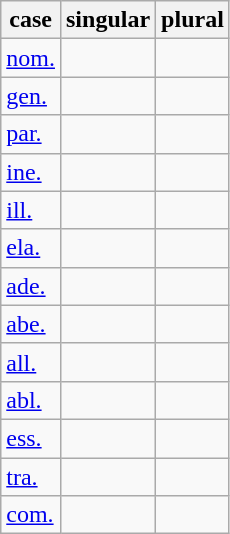<table class="wikitable">
<tr>
<th>case</th>
<th>singular</th>
<th>plural</th>
</tr>
<tr>
<td><a href='#'>nom.</a></td>
<td></td>
<td></td>
</tr>
<tr>
<td><a href='#'>gen.</a></td>
<td></td>
<td></td>
</tr>
<tr>
<td><a href='#'>par.</a></td>
<td></td>
<td></td>
</tr>
<tr>
<td><a href='#'>ine.</a></td>
<td></td>
<td></td>
</tr>
<tr>
<td><a href='#'>ill.</a></td>
<td></td>
<td></td>
</tr>
<tr>
<td><a href='#'>ela.</a></td>
<td></td>
<td></td>
</tr>
<tr>
<td><a href='#'>ade.</a></td>
<td></td>
<td></td>
</tr>
<tr>
<td><a href='#'>abe.</a></td>
<td></td>
<td></td>
</tr>
<tr>
<td><a href='#'>all.</a></td>
<td></td>
<td></td>
</tr>
<tr>
<td><a href='#'>abl.</a></td>
<td></td>
<td></td>
</tr>
<tr>
<td><a href='#'>ess.</a></td>
<td></td>
<td></td>
</tr>
<tr>
<td><a href='#'>tra.</a></td>
<td></td>
<td></td>
</tr>
<tr>
<td><a href='#'>com.</a></td>
<td></td>
<td></td>
</tr>
</table>
